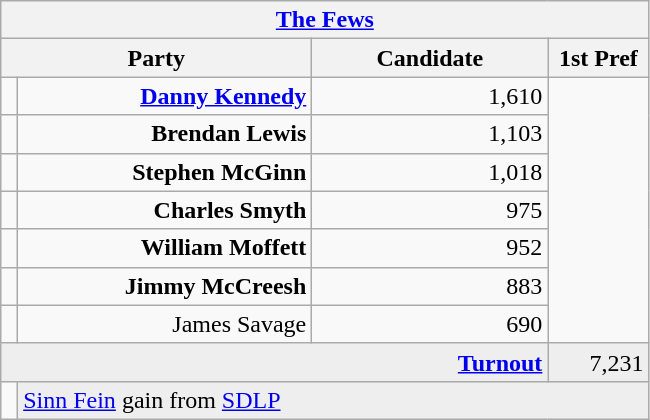<table class="wikitable">
<tr>
<th colspan="4" align="center"><a href='#'>The Fews</a></th>
</tr>
<tr>
<th colspan="2" align="center" width=200>Party</th>
<th width=150>Candidate</th>
<th width=60>1st Pref</th>
</tr>
<tr>
<td></td>
<td align="right"><strong><a href='#'>Danny Kennedy</a></strong></td>
<td align="right">1,610</td>
</tr>
<tr>
<td></td>
<td align="right"><strong>Brendan Lewis</strong></td>
<td align="right">1,103</td>
</tr>
<tr>
<td></td>
<td align="right"><strong>Stephen McGinn</strong></td>
<td align="right">1,018</td>
</tr>
<tr>
<td></td>
<td align="right"><strong>Charles Smyth</strong></td>
<td align="right">975</td>
</tr>
<tr>
<td></td>
<td align="right"><strong>William Moffett</strong></td>
<td align="right">952</td>
</tr>
<tr>
<td></td>
<td align="right"><strong>Jimmy McCreesh</strong></td>
<td align="right">883</td>
</tr>
<tr>
<td></td>
<td align="right">James Savage</td>
<td align="right">690</td>
</tr>
<tr bgcolor="EEEEEE">
<td colspan=3 align="right"><strong><a href='#'>Turnout</a></strong></td>
<td align="right">7,231</td>
</tr>
<tr>
<td bgcolor=></td>
<td colspan=3 bgcolor="EEEEEE"><a href='#'>Sinn Fein</a> gain from <a href='#'>SDLP</a></td>
</tr>
</table>
